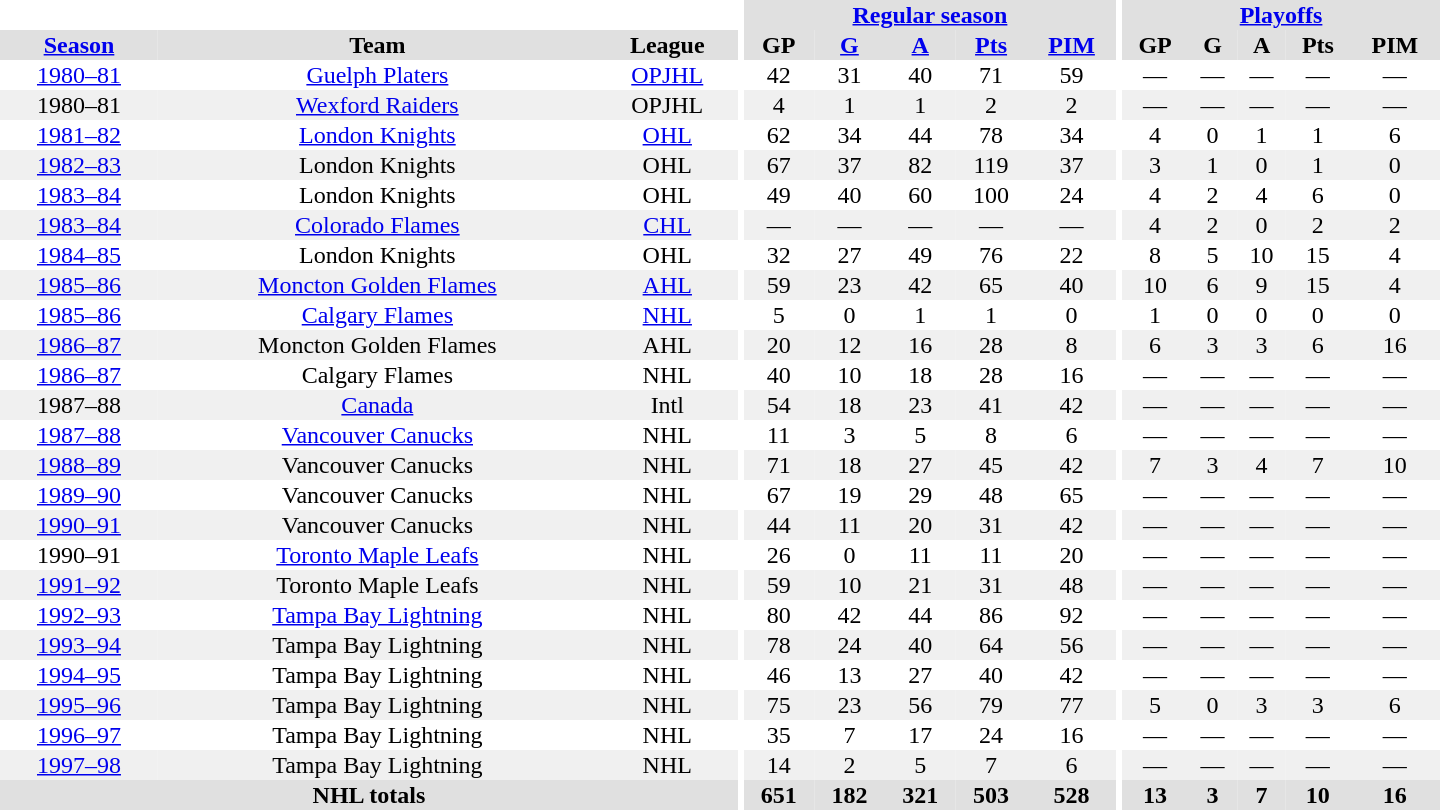<table border="0" cellpadding="1" cellspacing="0" style="text-align:center; width:60em">
<tr bgcolor="#e0e0e0">
<th colspan="3" bgcolor="#ffffff"></th>
<th rowspan="99" bgcolor="#ffffff"></th>
<th colspan="5"><a href='#'>Regular season</a></th>
<th rowspan="99" bgcolor="#ffffff"></th>
<th colspan="5"><a href='#'>Playoffs</a></th>
</tr>
<tr bgcolor="#e0e0e0">
<th><a href='#'>Season</a></th>
<th>Team</th>
<th>League</th>
<th>GP</th>
<th><a href='#'>G</a></th>
<th><a href='#'>A</a></th>
<th><a href='#'>Pts</a></th>
<th><a href='#'>PIM</a></th>
<th>GP</th>
<th>G</th>
<th>A</th>
<th>Pts</th>
<th>PIM</th>
</tr>
<tr>
<td><a href='#'>1980–81</a></td>
<td><a href='#'>Guelph Platers</a></td>
<td><a href='#'>OPJHL</a></td>
<td>42</td>
<td>31</td>
<td>40</td>
<td>71</td>
<td>59</td>
<td>—</td>
<td>—</td>
<td>—</td>
<td>—</td>
<td>—</td>
</tr>
<tr bgcolor="#f0f0f0">
<td>1980–81</td>
<td><a href='#'>Wexford Raiders</a></td>
<td>OPJHL</td>
<td>4</td>
<td>1</td>
<td>1</td>
<td>2</td>
<td>2</td>
<td>—</td>
<td>—</td>
<td>—</td>
<td>—</td>
<td>—</td>
</tr>
<tr>
<td><a href='#'>1981–82</a></td>
<td><a href='#'>London Knights</a></td>
<td><a href='#'>OHL</a></td>
<td>62</td>
<td>34</td>
<td>44</td>
<td>78</td>
<td>34</td>
<td>4</td>
<td>0</td>
<td>1</td>
<td>1</td>
<td>6</td>
</tr>
<tr bgcolor="#f0f0f0">
<td><a href='#'>1982–83</a></td>
<td>London Knights</td>
<td>OHL</td>
<td>67</td>
<td>37</td>
<td>82</td>
<td>119</td>
<td>37</td>
<td>3</td>
<td>1</td>
<td>0</td>
<td>1</td>
<td>0</td>
</tr>
<tr>
<td><a href='#'>1983–84</a></td>
<td>London Knights</td>
<td>OHL</td>
<td>49</td>
<td>40</td>
<td>60</td>
<td>100</td>
<td>24</td>
<td>4</td>
<td>2</td>
<td>4</td>
<td>6</td>
<td>0</td>
</tr>
<tr bgcolor="#f0f0f0">
<td><a href='#'>1983–84</a></td>
<td><a href='#'>Colorado Flames</a></td>
<td><a href='#'>CHL</a></td>
<td>—</td>
<td>—</td>
<td>—</td>
<td>—</td>
<td>—</td>
<td>4</td>
<td>2</td>
<td>0</td>
<td>2</td>
<td>2</td>
</tr>
<tr>
<td><a href='#'>1984–85</a></td>
<td>London Knights</td>
<td>OHL</td>
<td>32</td>
<td>27</td>
<td>49</td>
<td>76</td>
<td>22</td>
<td>8</td>
<td>5</td>
<td>10</td>
<td>15</td>
<td>4</td>
</tr>
<tr bgcolor="#f0f0f0">
<td><a href='#'>1985–86</a></td>
<td><a href='#'>Moncton Golden Flames</a></td>
<td><a href='#'>AHL</a></td>
<td>59</td>
<td>23</td>
<td>42</td>
<td>65</td>
<td>40</td>
<td>10</td>
<td>6</td>
<td>9</td>
<td>15</td>
<td>4</td>
</tr>
<tr>
<td><a href='#'>1985–86</a></td>
<td><a href='#'>Calgary Flames</a></td>
<td><a href='#'>NHL</a></td>
<td>5</td>
<td>0</td>
<td>1</td>
<td>1</td>
<td>0</td>
<td>1</td>
<td>0</td>
<td>0</td>
<td>0</td>
<td>0</td>
</tr>
<tr bgcolor="#f0f0f0">
<td><a href='#'>1986–87</a></td>
<td>Moncton Golden Flames</td>
<td>AHL</td>
<td>20</td>
<td>12</td>
<td>16</td>
<td>28</td>
<td>8</td>
<td>6</td>
<td>3</td>
<td>3</td>
<td>6</td>
<td>16</td>
</tr>
<tr>
<td><a href='#'>1986–87</a></td>
<td>Calgary Flames</td>
<td>NHL</td>
<td>40</td>
<td>10</td>
<td>18</td>
<td>28</td>
<td>16</td>
<td>—</td>
<td>—</td>
<td>—</td>
<td>—</td>
<td>—</td>
</tr>
<tr bgcolor="#f0f0f0">
<td>1987–88</td>
<td><a href='#'>Canada</a></td>
<td>Intl</td>
<td>54</td>
<td>18</td>
<td>23</td>
<td>41</td>
<td>42</td>
<td>—</td>
<td>—</td>
<td>—</td>
<td>—</td>
<td>—</td>
</tr>
<tr>
<td><a href='#'>1987–88</a></td>
<td><a href='#'>Vancouver Canucks</a></td>
<td>NHL</td>
<td>11</td>
<td>3</td>
<td>5</td>
<td>8</td>
<td>6</td>
<td>—</td>
<td>—</td>
<td>—</td>
<td>—</td>
<td>—</td>
</tr>
<tr bgcolor="#f0f0f0">
<td><a href='#'>1988–89</a></td>
<td>Vancouver Canucks</td>
<td>NHL</td>
<td>71</td>
<td>18</td>
<td>27</td>
<td>45</td>
<td>42</td>
<td>7</td>
<td>3</td>
<td>4</td>
<td>7</td>
<td>10</td>
</tr>
<tr>
<td><a href='#'>1989–90</a></td>
<td>Vancouver Canucks</td>
<td>NHL</td>
<td>67</td>
<td>19</td>
<td>29</td>
<td>48</td>
<td>65</td>
<td>—</td>
<td>—</td>
<td>—</td>
<td>—</td>
<td>—</td>
</tr>
<tr bgcolor="#f0f0f0">
<td><a href='#'>1990–91</a></td>
<td>Vancouver Canucks</td>
<td>NHL</td>
<td>44</td>
<td>11</td>
<td>20</td>
<td>31</td>
<td>42</td>
<td>—</td>
<td>—</td>
<td>—</td>
<td>—</td>
<td>—</td>
</tr>
<tr>
<td>1990–91</td>
<td><a href='#'>Toronto Maple Leafs</a></td>
<td>NHL</td>
<td>26</td>
<td>0</td>
<td>11</td>
<td>11</td>
<td>20</td>
<td>—</td>
<td>—</td>
<td>—</td>
<td>—</td>
<td>—</td>
</tr>
<tr bgcolor="#f0f0f0">
<td><a href='#'>1991–92</a></td>
<td>Toronto Maple Leafs</td>
<td>NHL</td>
<td>59</td>
<td>10</td>
<td>21</td>
<td>31</td>
<td>48</td>
<td>—</td>
<td>—</td>
<td>—</td>
<td>—</td>
<td>—</td>
</tr>
<tr>
<td><a href='#'>1992–93</a></td>
<td><a href='#'>Tampa Bay Lightning</a></td>
<td>NHL</td>
<td>80</td>
<td>42</td>
<td>44</td>
<td>86</td>
<td>92</td>
<td>—</td>
<td>—</td>
<td>—</td>
<td>—</td>
<td>—</td>
</tr>
<tr bgcolor="#f0f0f0">
<td><a href='#'>1993–94</a></td>
<td>Tampa Bay Lightning</td>
<td>NHL</td>
<td>78</td>
<td>24</td>
<td>40</td>
<td>64</td>
<td>56</td>
<td>—</td>
<td>—</td>
<td>—</td>
<td>—</td>
<td>—</td>
</tr>
<tr>
<td><a href='#'>1994–95</a></td>
<td>Tampa Bay Lightning</td>
<td>NHL</td>
<td>46</td>
<td>13</td>
<td>27</td>
<td>40</td>
<td>42</td>
<td>—</td>
<td>—</td>
<td>—</td>
<td>—</td>
<td>—</td>
</tr>
<tr bgcolor="#f0f0f0">
<td><a href='#'>1995–96</a></td>
<td>Tampa Bay Lightning</td>
<td>NHL</td>
<td>75</td>
<td>23</td>
<td>56</td>
<td>79</td>
<td>77</td>
<td>5</td>
<td>0</td>
<td>3</td>
<td>3</td>
<td>6</td>
</tr>
<tr>
<td><a href='#'>1996–97</a></td>
<td>Tampa Bay Lightning</td>
<td>NHL</td>
<td>35</td>
<td>7</td>
<td>17</td>
<td>24</td>
<td>16</td>
<td>—</td>
<td>—</td>
<td>—</td>
<td>—</td>
<td>—</td>
</tr>
<tr bgcolor="#f0f0f0">
<td><a href='#'>1997–98</a></td>
<td>Tampa Bay Lightning</td>
<td>NHL</td>
<td>14</td>
<td>2</td>
<td>5</td>
<td>7</td>
<td>6</td>
<td>—</td>
<td>—</td>
<td>—</td>
<td>—</td>
<td>—</td>
</tr>
<tr bgcolor="#e0e0e0">
<th colspan="3">NHL totals</th>
<th>651</th>
<th>182</th>
<th>321</th>
<th>503</th>
<th>528</th>
<th>13</th>
<th>3</th>
<th>7</th>
<th>10</th>
<th>16</th>
</tr>
</table>
